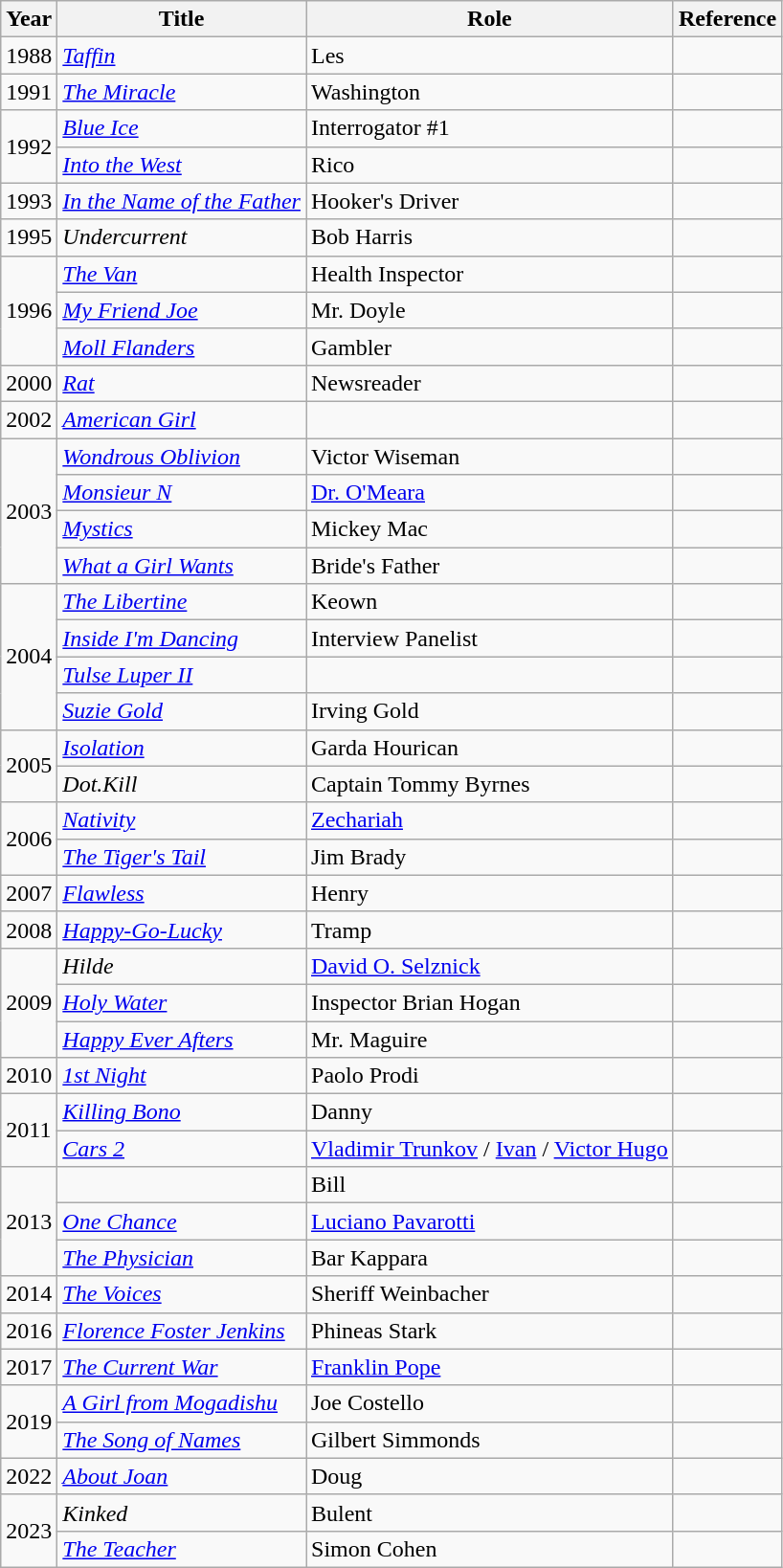<table class="wikitable sortable">
<tr>
<th>Year</th>
<th>Title</th>
<th>Role</th>
<th>Reference</th>
</tr>
<tr>
<td>1988</td>
<td><em><a href='#'>Taffin</a></em></td>
<td>Les</td>
<td></td>
</tr>
<tr>
<td>1991</td>
<td><em><a href='#'>The Miracle</a></em></td>
<td>Washington</td>
<td></td>
</tr>
<tr>
<td rowspan="2">1992</td>
<td><em><a href='#'>Blue Ice</a></em></td>
<td>Interrogator #1</td>
<td></td>
</tr>
<tr>
<td><em><a href='#'>Into the West</a></em></td>
<td>Rico</td>
<td></td>
</tr>
<tr>
<td>1993</td>
<td><em><a href='#'>In the Name of the Father</a></em></td>
<td>Hooker's Driver</td>
<td></td>
</tr>
<tr>
<td>1995</td>
<td><em>Undercurrent</em></td>
<td>Bob Harris</td>
<td></td>
</tr>
<tr>
<td rowspan="3">1996</td>
<td><em><a href='#'>The Van</a></em></td>
<td>Health Inspector</td>
<td></td>
</tr>
<tr>
<td><em><a href='#'>My Friend Joe</a></em></td>
<td>Mr. Doyle</td>
<td></td>
</tr>
<tr>
<td><em><a href='#'>Moll Flanders</a></em></td>
<td>Gambler</td>
<td></td>
</tr>
<tr>
<td>2000</td>
<td><em><a href='#'>Rat</a></em></td>
<td>Newsreader</td>
<td></td>
</tr>
<tr>
<td>2002</td>
<td><em><a href='#'>American Girl</a></em></td>
<td></td>
<td></td>
</tr>
<tr>
<td rowspan="4">2003</td>
<td><em><a href='#'>Wondrous Oblivion</a></em></td>
<td>Victor Wiseman</td>
<td></td>
</tr>
<tr>
<td><em><a href='#'>Monsieur N</a></em></td>
<td><a href='#'>Dr. O'Meara</a></td>
<td></td>
</tr>
<tr>
<td><em><a href='#'>Mystics</a></em></td>
<td>Mickey Mac</td>
<td></td>
</tr>
<tr>
<td><em><a href='#'>What a Girl Wants</a></em></td>
<td>Bride's Father</td>
<td></td>
</tr>
<tr>
<td rowspan="4">2004</td>
<td><em><a href='#'>The Libertine</a></em></td>
<td>Keown</td>
<td></td>
</tr>
<tr>
<td><em><a href='#'>Inside I'm Dancing</a></em></td>
<td>Interview Panelist</td>
<td></td>
</tr>
<tr>
<td><em><a href='#'>Tulse Luper II</a></em></td>
<td></td>
<td></td>
</tr>
<tr>
<td><em><a href='#'>Suzie Gold</a></em></td>
<td>Irving Gold</td>
<td></td>
</tr>
<tr>
<td rowspan="2">2005</td>
<td><em><a href='#'>Isolation</a></em></td>
<td>Garda Hourican</td>
<td></td>
</tr>
<tr>
<td><em>Dot.Kill</em></td>
<td>Captain Tommy Byrnes</td>
<td></td>
</tr>
<tr>
<td rowspan="2">2006</td>
<td><em><a href='#'>Nativity</a></em></td>
<td><a href='#'>Zechariah</a></td>
<td></td>
</tr>
<tr>
<td><em><a href='#'>The Tiger's Tail</a></em></td>
<td>Jim Brady</td>
<td></td>
</tr>
<tr>
<td>2007</td>
<td><em><a href='#'>Flawless</a></em></td>
<td>Henry</td>
<td></td>
</tr>
<tr>
<td>2008</td>
<td><em><a href='#'>Happy-Go-Lucky</a></em></td>
<td>Tramp</td>
<td></td>
</tr>
<tr>
<td rowspan="3">2009</td>
<td><em>Hilde</em></td>
<td><a href='#'>David O. Selznick</a></td>
<td></td>
</tr>
<tr>
<td><em><a href='#'>Holy Water</a></em></td>
<td>Inspector Brian Hogan</td>
<td></td>
</tr>
<tr>
<td><em><a href='#'>Happy Ever Afters</a></em></td>
<td>Mr. Maguire</td>
<td></td>
</tr>
<tr>
<td>2010</td>
<td><em><a href='#'>1st Night</a></em></td>
<td>Paolo Prodi</td>
<td></td>
</tr>
<tr>
<td rowspan="2">2011</td>
<td><em><a href='#'>Killing Bono</a></em></td>
<td>Danny</td>
<td></td>
</tr>
<tr>
<td><em><a href='#'>Cars 2</a></em></td>
<td><a href='#'>Vladimir Trunkov</a> / <a href='#'>Ivan</a> / <a href='#'>Victor Hugo</a></td>
<td></td>
</tr>
<tr>
<td rowspan="3">2013</td>
<td><em></em></td>
<td>Bill</td>
<td></td>
</tr>
<tr>
<td><em><a href='#'>One Chance</a></em></td>
<td><a href='#'>Luciano Pavarotti</a></td>
<td></td>
</tr>
<tr>
<td><em><a href='#'>The Physician</a></em></td>
<td>Bar Kappara</td>
<td></td>
</tr>
<tr>
<td>2014</td>
<td><em><a href='#'>The Voices</a></em></td>
<td>Sheriff Weinbacher</td>
<td></td>
</tr>
<tr>
<td>2016</td>
<td><em><a href='#'>Florence Foster Jenkins</a></em></td>
<td>Phineas Stark</td>
<td></td>
</tr>
<tr>
<td>2017</td>
<td><em><a href='#'>The Current War</a></em></td>
<td><a href='#'>Franklin Pope</a></td>
<td></td>
</tr>
<tr>
<td rowspan="2">2019</td>
<td><em><a href='#'>A Girl from Mogadishu</a></em></td>
<td>Joe Costello</td>
<td></td>
</tr>
<tr>
<td><em><a href='#'>The Song of Names</a></em></td>
<td>Gilbert Simmonds</td>
<td></td>
</tr>
<tr>
<td>2022</td>
<td><em><a href='#'>About Joan</a></em></td>
<td>Doug</td>
<td></td>
</tr>
<tr>
<td rowspan="2">2023</td>
<td><em>Kinked</em></td>
<td>Bulent</td>
<td></td>
</tr>
<tr>
<td><em><a href='#'>The Teacher</a></em></td>
<td>Simon Cohen</td>
<td></td>
</tr>
</table>
